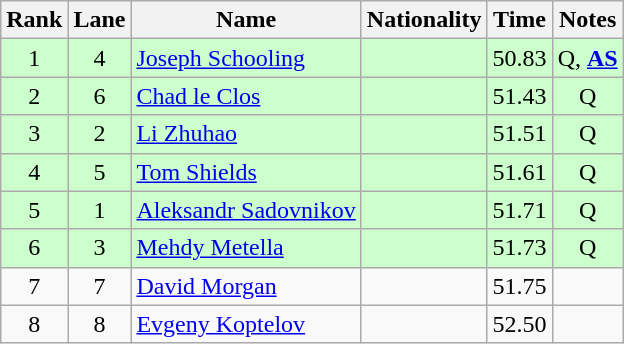<table class="wikitable sortable" style="text-align:center">
<tr>
<th>Rank</th>
<th>Lane</th>
<th>Name</th>
<th>Nationality</th>
<th>Time</th>
<th>Notes</th>
</tr>
<tr bgcolor=#ccffcc>
<td>1</td>
<td>4</td>
<td align="left"><a href='#'>Joseph Schooling</a></td>
<td align="left"></td>
<td>50.83</td>
<td>Q, <strong><a href='#'>AS</a></strong></td>
</tr>
<tr bgcolor=#ccffcc>
<td>2</td>
<td>6</td>
<td align="left"><a href='#'>Chad le Clos</a></td>
<td align=left></td>
<td>51.43</td>
<td>Q</td>
</tr>
<tr bgcolor=#ccffcc>
<td>3</td>
<td>2</td>
<td align="left"><a href='#'>Li Zhuhao</a></td>
<td align="left"></td>
<td>51.51</td>
<td>Q</td>
</tr>
<tr bgcolor=#ccffcc>
<td>4</td>
<td>5</td>
<td align="left"><a href='#'>Tom Shields</a></td>
<td align="left"></td>
<td>51.61</td>
<td>Q</td>
</tr>
<tr bgcolor=#ccffcc>
<td>5</td>
<td>1</td>
<td align="left"><a href='#'>Aleksandr Sadovnikov</a></td>
<td align="left"></td>
<td>51.71</td>
<td>Q</td>
</tr>
<tr bgcolor=#ccffcc>
<td>6</td>
<td>3</td>
<td align="left"><a href='#'>Mehdy Metella</a></td>
<td align="left"></td>
<td>51.73</td>
<td>Q</td>
</tr>
<tr>
<td>7</td>
<td>7</td>
<td align="left"><a href='#'>David Morgan</a></td>
<td align="left"></td>
<td>51.75</td>
<td></td>
</tr>
<tr>
<td>8</td>
<td>8</td>
<td align="left"><a href='#'>Evgeny Koptelov</a></td>
<td align="left"></td>
<td>52.50</td>
<td></td>
</tr>
</table>
